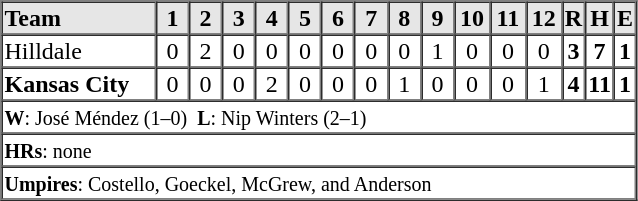<table border=1 cellspacing=0 width=425 style="margin-left:3em;">
<tr style="text-align:center; background-color:#e6e6e6;">
<th align=left width=28%>Team</th>
<th width=6%>1</th>
<th width=6%>2</th>
<th width=6%>3</th>
<th width=6%>4</th>
<th width=6%>5</th>
<th width=6%>6</th>
<th width=6%>7</th>
<th width=6%>8</th>
<th width=6%>9</th>
<th width=6%>10</th>
<th width=6%>11</th>
<th width=6%>12</th>
<th width=6%>R</th>
<th width=6%>H</th>
<th width=6%>E</th>
</tr>
<tr style="text-align:center;">
<td align=left>Hilldale</td>
<td>0</td>
<td>2</td>
<td>0</td>
<td>0</td>
<td>0</td>
<td>0</td>
<td>0</td>
<td>0</td>
<td>1</td>
<td>0</td>
<td>0</td>
<td>0</td>
<td><strong>3</strong></td>
<td><strong>7</strong></td>
<td><strong>1</strong></td>
</tr>
<tr style="text-align:center;">
<td align=left><strong>Kansas City</strong></td>
<td>0</td>
<td>0</td>
<td>0</td>
<td>2</td>
<td>0</td>
<td>0</td>
<td>0</td>
<td>1</td>
<td>0</td>
<td>0</td>
<td>0</td>
<td>1</td>
<td><strong>4</strong></td>
<td><strong>11</strong></td>
<td><strong>1</strong></td>
</tr>
<tr style="text-align:left;">
<td colspan=16><small><strong>W</strong>: José Méndez (1–0)  <strong>L</strong>: Nip Winters (2–1)  </small></td>
</tr>
<tr style="text-align:left;">
<td colspan=16><small><strong>HRs</strong>: none</small></td>
</tr>
<tr style="text-align:left;">
<td colspan=16><small><strong>Umpires</strong>: Costello, Goeckel, McGrew, and Anderson </small></td>
</tr>
<tr style="text-align:left;">
</tr>
</table>
